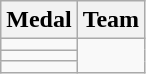<table class="wikitable">
<tr>
<th>Medal</th>
<th>Team</th>
</tr>
<tr>
<td></td>
</tr>
<tr>
<td></td>
</tr>
<tr>
<td></td>
</tr>
</table>
